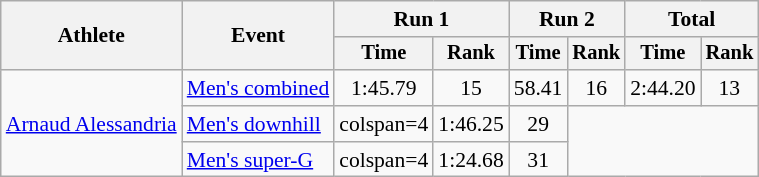<table class=wikitable style=font-size:90%;text-align:center>
<tr>
<th rowspan=2>Athlete</th>
<th rowspan=2>Event</th>
<th colspan=2>Run 1</th>
<th colspan=2>Run 2</th>
<th colspan=2>Total</th>
</tr>
<tr style=font-size:95%>
<th>Time</th>
<th>Rank</th>
<th>Time</th>
<th>Rank</th>
<th>Time</th>
<th>Rank</th>
</tr>
<tr>
<td align=left rowspan=3><a href='#'>Arnaud Alessandria</a></td>
<td align=left><a href='#'>Men's combined</a></td>
<td>1:45.79</td>
<td>15</td>
<td>58.41</td>
<td>16</td>
<td>2:44.20</td>
<td>13</td>
</tr>
<tr>
<td align=left><a href='#'>Men's downhill</a></td>
<td>colspan=4 </td>
<td>1:46.25</td>
<td>29</td>
</tr>
<tr>
<td align=left><a href='#'>Men's super-G</a></td>
<td>colspan=4  </td>
<td>1:24.68</td>
<td>31</td>
</tr>
</table>
